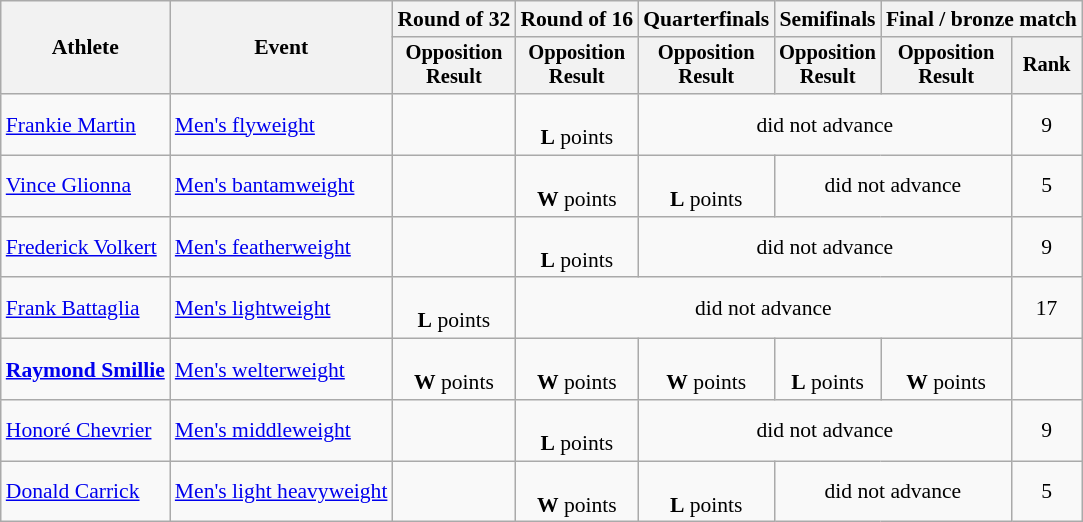<table class=wikitable style=font-size:90%;text-align:center>
<tr>
<th rowspan=2>Athlete</th>
<th rowspan=2>Event</th>
<th>Round of 32</th>
<th>Round of 16</th>
<th>Quarterfinals</th>
<th>Semifinals</th>
<th colspan=2>Final / bronze match</th>
</tr>
<tr style=font-size:95%>
<th>Opposition<br>Result</th>
<th>Opposition<br>Result</th>
<th>Opposition<br>Result</th>
<th>Opposition<br>Result</th>
<th>Opposition<br>Result</th>
<th>Rank</th>
</tr>
<tr>
<td align=left><a href='#'>Frankie Martin</a></td>
<td align=left><a href='#'>Men's flyweight</a></td>
<td></td>
<td> <br> <strong>L</strong> points</td>
<td colspan=3>did not advance</td>
<td>9</td>
</tr>
<tr>
<td align=left><a href='#'>Vince Glionna</a></td>
<td align=left><a href='#'>Men's bantamweight</a></td>
<td></td>
<td> <br> <strong>W</strong> points</td>
<td> <br> <strong>L</strong> points</td>
<td colspan=2>did not advance</td>
<td>5</td>
</tr>
<tr>
<td align=left><a href='#'>Frederick Volkert</a></td>
<td align=left><a href='#'>Men's featherweight</a></td>
<td></td>
<td> <br> <strong>L</strong> points</td>
<td colspan=3>did not advance</td>
<td>9</td>
</tr>
<tr>
<td align=left><a href='#'>Frank Battaglia</a></td>
<td align=left><a href='#'>Men's lightweight</a></td>
<td> <br> <strong>L</strong> points</td>
<td colspan=4>did not advance</td>
<td>17</td>
</tr>
<tr>
<td align=left><strong><a href='#'>Raymond Smillie</a></strong></td>
<td align=left><a href='#'>Men's welterweight</a></td>
<td> <br> <strong>W</strong> points</td>
<td> <br> <strong>W</strong> points</td>
<td> <br> <strong>W</strong> points</td>
<td> <br> <strong>L</strong> points</td>
<td> <br> <strong>W</strong> points</td>
<td></td>
</tr>
<tr>
<td align=left><a href='#'>Honoré Chevrier</a></td>
<td align=left><a href='#'>Men's middleweight</a></td>
<td></td>
<td> <br> <strong>L</strong> points</td>
<td colspan=3>did not advance</td>
<td>9</td>
</tr>
<tr>
<td align=left><a href='#'>Donald Carrick</a></td>
<td align=left><a href='#'>Men's light heavyweight</a></td>
<td></td>
<td> <br> <strong>W</strong> points</td>
<td> <br> <strong>L</strong> points</td>
<td colspan=2>did not advance</td>
<td>5</td>
</tr>
</table>
